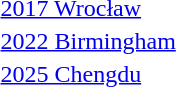<table>
<tr>
<td><a href='#'>2017 Wrocław</a><br></td>
<td></td>
<td></td>
<td></td>
</tr>
<tr>
<td><a href='#'>2022 Birmingham</a><br></td>
<td></td>
<td></td>
<td></td>
</tr>
<tr>
<td><a href='#'>2025 Chengdu</a><br></td>
<td></td>
<td></td>
<td></td>
</tr>
</table>
